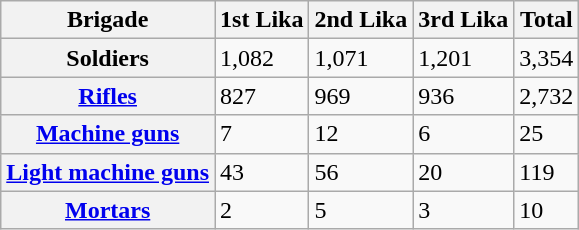<table class="wikitable">
<tr>
<th>Brigade</th>
<th>1st Lika</th>
<th>2nd Lika</th>
<th>3rd Lika</th>
<th>Total</th>
</tr>
<tr>
<th>Soldiers</th>
<td>1,082</td>
<td>1,071</td>
<td>1,201</td>
<td>3,354</td>
</tr>
<tr>
<th><a href='#'>Rifles</a></th>
<td>827</td>
<td>969</td>
<td>936</td>
<td>2,732</td>
</tr>
<tr>
<th><a href='#'>Machine guns</a></th>
<td>7</td>
<td>12</td>
<td>6</td>
<td>25</td>
</tr>
<tr>
<th><a href='#'>Light machine guns</a></th>
<td>43</td>
<td>56</td>
<td>20</td>
<td>119</td>
</tr>
<tr>
<th><a href='#'>Mortars</a></th>
<td>2</td>
<td>5</td>
<td>3</td>
<td>10</td>
</tr>
</table>
